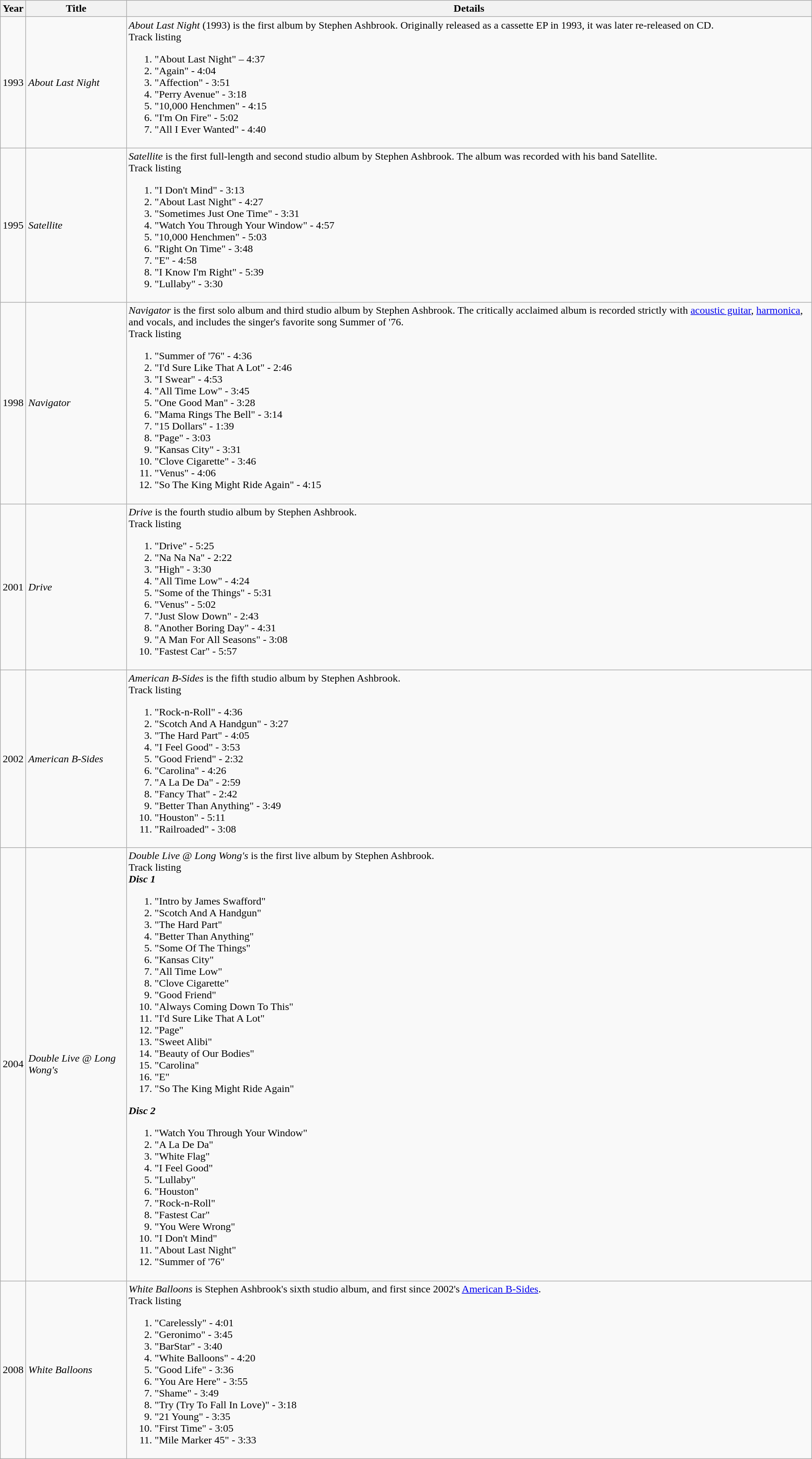<table class="wikitable">
<tr>
<th>Year</th>
<th>Title</th>
<th>Details</th>
</tr>
<tr>
<td>1993</td>
<td><em>About Last Night</em></td>
<td><em>About Last Night</em> (1993) is the first album by Stephen Ashbrook. Originally released as a cassette EP in 1993, it was later re-released on CD.<br>Track listing<ol><li>"About Last Night"  – 4:37</li><li>"Again" - 4:04</li><li>"Affection" - 3:51</li><li>"Perry Avenue" - 3:18</li><li>"10,000 Henchmen" - 4:15</li><li>"I'm On Fire" - 5:02</li><li>"All I Ever Wanted" - 4:40</li></ol></td>
</tr>
<tr>
<td>1995</td>
<td><em>Satellite</em></td>
<td><em>Satellite</em> is the first full-length and second studio album by Stephen Ashbrook. The album was recorded with his band Satellite.<br>Track listing<ol><li>"I Don't Mind" - 3:13</li><li>"About Last Night" - 4:27</li><li>"Sometimes Just One Time" - 3:31</li><li>"Watch You Through Your Window" - 4:57</li><li>"10,000 Henchmen" - 5:03</li><li>"Right On Time" - 3:48</li><li>"E" - 4:58</li><li>"I Know I'm Right" - 5:39</li><li>"Lullaby" - 3:30</li></ol></td>
</tr>
<tr>
<td>1998</td>
<td><em>Navigator</em></td>
<td><em>Navigator</em> is the first solo album and third studio album by Stephen Ashbrook. The critically acclaimed album is recorded strictly with <a href='#'>acoustic guitar</a>, <a href='#'>harmonica</a>, and vocals, and includes the singer's favorite song Summer of '76.<br>Track listing<ol><li>"Summer of '76" - 4:36</li><li>"I'd Sure Like That A Lot" - 2:46</li><li>"I Swear" - 4:53</li><li>"All Time Low" - 3:45</li><li>"One Good Man" - 3:28</li><li>"Mama Rings The Bell" - 3:14</li><li>"15 Dollars" - 1:39</li><li>"Page" - 3:03</li><li>"Kansas City" - 3:31</li><li>"Clove Cigarette" - 3:46</li><li>"Venus" - 4:06</li><li>"So The King Might Ride Again" - 4:15</li></ol></td>
</tr>
<tr>
<td>2001</td>
<td><em>Drive</em></td>
<td><em>Drive</em> is the fourth studio album by Stephen Ashbrook.<br>Track listing<ol><li>"Drive" - 5:25</li><li>"Na Na Na" - 2:22</li><li>"High" - 3:30</li><li>"All Time Low" - 4:24</li><li>"Some of the Things" - 5:31</li><li>"Venus" - 5:02</li><li>"Just Slow Down" - 2:43</li><li>"Another Boring Day" - 4:31</li><li>"A Man For All Seasons" - 3:08</li><li>"Fastest Car" - 5:57</li></ol></td>
</tr>
<tr>
<td>2002</td>
<td><em>American B-Sides</em></td>
<td><em>American B-Sides</em> is the fifth studio album by Stephen Ashbrook.<br>Track listing<ol><li>"Rock-n-Roll" - 4:36</li><li>"Scotch And A Handgun" - 3:27</li><li>"The Hard Part" - 4:05</li><li>"I Feel Good" - 3:53</li><li>"Good Friend" - 2:32</li><li>"Carolina" - 4:26</li><li>"A La De Da" - 2:59</li><li>"Fancy That" - 2:42</li><li>"Better Than Anything" - 3:49</li><li>"Houston" - 5:11</li><li>"Railroaded" - 3:08</li></ol></td>
</tr>
<tr>
<td>2004</td>
<td><em>Double Live @ Long Wong's</em></td>
<td><em>Double Live @ Long Wong's</em> is the first live album by Stephen Ashbrook.<br>Track listing<br><strong><em>Disc 1</em></strong><ol><li>"Intro by James Swafford"</li><li>"Scotch And A Handgun"</li><li>"The Hard Part"</li><li>"Better Than Anything"</li><li>"Some Of The Things"</li><li>"Kansas City"</li><li>"All Time Low"</li><li>"Clove Cigarette"</li><li>"Good Friend"</li><li>"Always Coming Down To This"</li><li>"I'd Sure Like That A Lot"</li><li>"Page"</li><li>"Sweet Alibi"</li><li>"Beauty of Our Bodies"</li><li>"Carolina"</li><li>"E"</li><li>"So The King Might Ride Again"</li></ol><strong><em>Disc 2</em></strong><ol><li>"Watch You Through Your Window"</li><li>"A La De Da"</li><li>"White Flag"</li><li>"I Feel Good"</li><li>"Lullaby"</li><li>"Houston"</li><li>"Rock-n-Roll"</li><li>"Fastest Car"</li><li>"You Were Wrong"</li><li>"I Don't Mind"</li><li>"About Last Night"</li><li>"Summer of '76"</li></ol></td>
</tr>
<tr>
<td>2008</td>
<td><em>White Balloons</em></td>
<td><em>White Balloons</em> is Stephen Ashbrook's sixth studio album, and first since 2002's <a href='#'>American B-Sides</a>.<br>Track listing<ol><li>"Carelessly" - 4:01</li><li>"Geronimo" - 3:45</li><li>"BarStar" - 3:40</li><li>"White Balloons" - 4:20</li><li>"Good Life" - 3:36</li><li>"You Are Here" - 3:55</li><li>"Shame" - 3:49</li><li>"Try (Try To Fall In Love)" - 3:18</li><li>"21 Young" - 3:35</li><li>"First Time" - 3:05</li><li>"Mile Marker 45" - 3:33</li></ol></td>
</tr>
</table>
